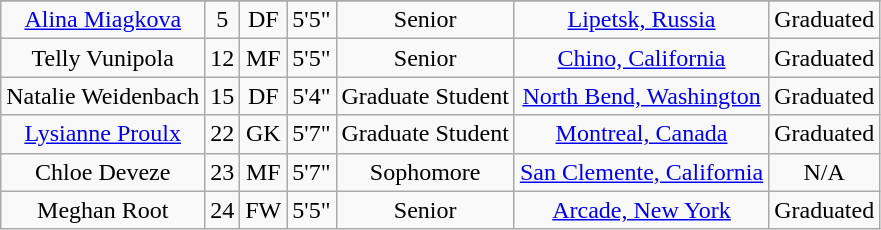<table class="wikitable sortable" style="text-align:center;" border="1">
<tr align=center>
</tr>
<tr>
<td><a href='#'>Alina Miagkova</a></td>
<td>5</td>
<td>DF</td>
<td>5'5"</td>
<td>Senior</td>
<td><a href='#'>Lipetsk, Russia</a></td>
<td>Graduated</td>
</tr>
<tr>
<td>Telly Vunipola</td>
<td>12</td>
<td>MF</td>
<td>5'5"</td>
<td>Senior</td>
<td><a href='#'>Chino, California</a></td>
<td>Graduated</td>
</tr>
<tr>
<td>Natalie Weidenbach</td>
<td>15</td>
<td>DF</td>
<td>5'4"</td>
<td>Graduate Student</td>
<td><a href='#'>North Bend, Washington</a></td>
<td>Graduated</td>
</tr>
<tr>
<td><a href='#'>Lysianne Proulx</a></td>
<td>22</td>
<td>GK</td>
<td>5'7"</td>
<td>Graduate Student</td>
<td><a href='#'>Montreal, Canada</a></td>
<td>Graduated</td>
</tr>
<tr>
<td>Chloe Deveze</td>
<td>23</td>
<td>MF</td>
<td>5'7"</td>
<td>Sophomore</td>
<td><a href='#'>San Clemente, California</a></td>
<td>N/A</td>
</tr>
<tr>
<td>Meghan Root</td>
<td>24</td>
<td>FW</td>
<td>5'5"</td>
<td>Senior</td>
<td><a href='#'>Arcade, New York</a></td>
<td>Graduated</td>
</tr>
</table>
